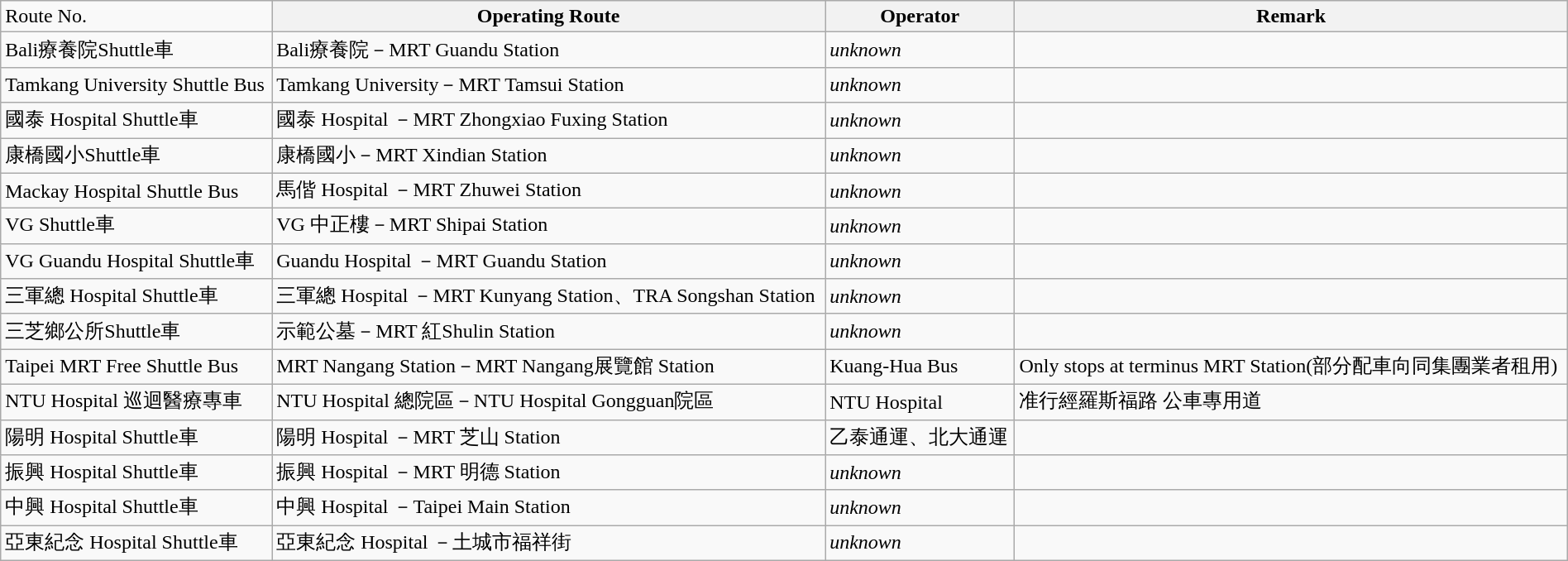<table class="wikitable"  style="width:100%; margin:auto;">
<tr>
<td>Route No.</td>
<th>Operating Route</th>
<th>Operator</th>
<th>Remark</th>
</tr>
<tr>
<td>Bali療養院Shuttle車</td>
<td>Bali療養院－MRT Guandu Station</td>
<td><em>unknown</em></td>
<td></td>
</tr>
<tr>
<td>Tamkang University Shuttle Bus</td>
<td>Tamkang University－MRT Tamsui Station</td>
<td><em>unknown</em></td>
<td></td>
</tr>
<tr>
<td>國泰 Hospital Shuttle車</td>
<td>國泰 Hospital －MRT Zhongxiao Fuxing Station</td>
<td><em>unknown</em></td>
<td></td>
</tr>
<tr>
<td>康橋國小Shuttle車</td>
<td>康橋國小－MRT Xindian Station</td>
<td><em>unknown</em></td>
<td></td>
</tr>
<tr>
<td>Mackay Hospital Shuttle Bus</td>
<td>馬偕 Hospital －MRT Zhuwei Station</td>
<td><em>unknown</em></td>
<td></td>
</tr>
<tr>
<td>VG Shuttle車</td>
<td>VG 中正樓－MRT Shipai Station</td>
<td><em>unknown</em></td>
<td></td>
</tr>
<tr>
<td>VG Guandu Hospital Shuttle車</td>
<td>Guandu Hospital －MRT Guandu Station</td>
<td><em>unknown</em></td>
<td></td>
</tr>
<tr>
<td>三軍總 Hospital Shuttle車</td>
<td>三軍總 Hospital －MRT Kunyang Station、TRA Songshan Station</td>
<td><em>unknown</em></td>
<td></td>
</tr>
<tr>
<td>三芝鄉公所Shuttle車</td>
<td>示範公墓－MRT 紅Shulin Station</td>
<td><em>unknown</em></td>
<td></td>
</tr>
<tr>
<td>Taipei MRT Free Shuttle Bus</td>
<td>MRT Nangang Station－MRT Nangang展覽館 Station</td>
<td>Kuang-Hua Bus</td>
<td>Only stops at terminus MRT Station(部分配車向同集團業者租用)</td>
</tr>
<tr>
<td>NTU Hospital 巡迴醫療專車</td>
<td>NTU Hospital 總院區－NTU Hospital Gongguan院區</td>
<td>NTU Hospital</td>
<td>准行經羅斯福路 公車專用道</td>
</tr>
<tr>
<td>陽明 Hospital Shuttle車</td>
<td>陽明 Hospital －MRT 芝山 Station</td>
<td>乙泰通運、北大通運</td>
<td></td>
</tr>
<tr>
<td>振興 Hospital Shuttle車</td>
<td>振興 Hospital －MRT 明德 Station</td>
<td><em>unknown</em></td>
<td></td>
</tr>
<tr>
<td>中興 Hospital Shuttle車</td>
<td>中興 Hospital －Taipei Main Station</td>
<td><em>unknown</em></td>
<td></td>
</tr>
<tr>
<td>亞東紀念 Hospital Shuttle車</td>
<td>亞東紀念 Hospital －土城市福祥街</td>
<td><em>unknown</em></td>
<td></td>
</tr>
</table>
